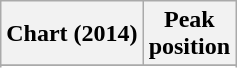<table class="wikitable sortable plainrowheaders" style="text-align:center">
<tr>
<th scope="col">Chart (2014)</th>
<th scope="col">Peak<br>position</th>
</tr>
<tr>
</tr>
<tr>
</tr>
<tr>
</tr>
</table>
